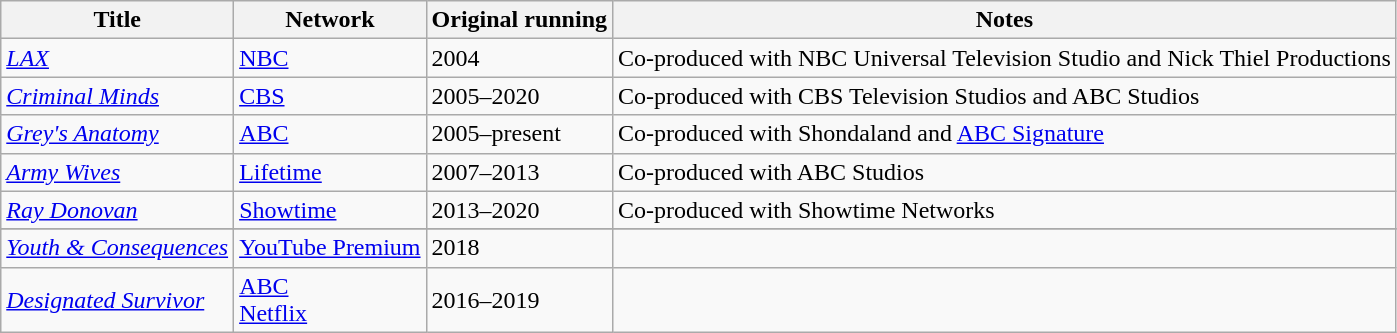<table class="wikitable sortable">
<tr>
<th>Title</th>
<th>Network</th>
<th>Original running</th>
<th>Notes</th>
</tr>
<tr>
<td><em><a href='#'>LAX</a></em></td>
<td><a href='#'>NBC</a></td>
<td>2004</td>
<td>Co-produced with NBC Universal Television Studio and Nick Thiel Productions</td>
</tr>
<tr>
<td><em><a href='#'>Criminal Minds</a></em></td>
<td><a href='#'>CBS</a></td>
<td>2005–2020</td>
<td>Co-produced with CBS Television Studios and ABC Studios</td>
</tr>
<tr>
<td><em><a href='#'>Grey's Anatomy</a></em></td>
<td><a href='#'>ABC</a></td>
<td>2005–present</td>
<td>Co-produced with Shondaland and <a href='#'>ABC Signature</a></td>
</tr>
<tr>
<td><em><a href='#'>Army Wives</a></em></td>
<td><a href='#'>Lifetime</a></td>
<td>2007–2013</td>
<td>Co-produced with ABC Studios</td>
</tr>
<tr>
<td><em><a href='#'>Ray Donovan</a></em></td>
<td><a href='#'>Showtime</a></td>
<td>2013–2020</td>
<td>Co-produced with Showtime Networks</td>
</tr>
<tr>
</tr>
<tr>
<td><em><a href='#'>Youth & Consequences</a></em></td>
<td><a href='#'>YouTube Premium</a></td>
<td>2018</td>
<td></td>
</tr>
<tr>
<td><em><a href='#'>Designated Survivor</a></em></td>
<td><a href='#'>ABC</a><br><a href='#'>Netflix</a></td>
<td>2016–2019</td>
<td></td>
</tr>
</table>
